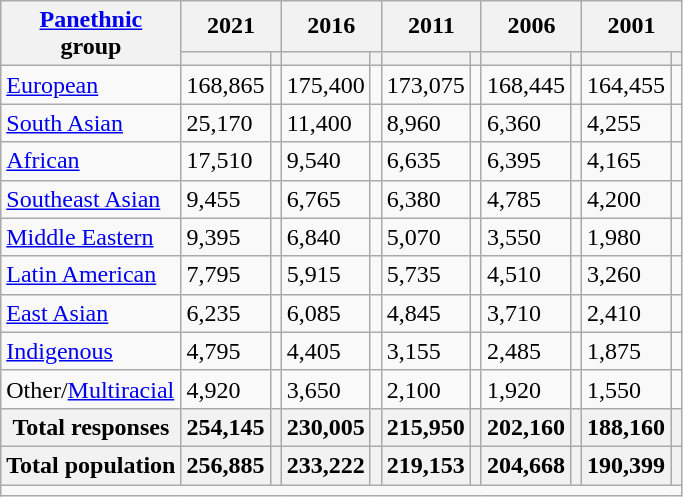<table class="wikitable collapsible sortable">
<tr>
<th rowspan="2"><a href='#'>Panethnic</a><br>group</th>
<th colspan="2">2021</th>
<th colspan="2">2016</th>
<th colspan="2">2011</th>
<th colspan="2">2006</th>
<th colspan="2">2001</th>
</tr>
<tr>
<th><a href='#'></a></th>
<th></th>
<th></th>
<th></th>
<th></th>
<th></th>
<th></th>
<th></th>
<th></th>
<th></th>
</tr>
<tr>
<td><a href='#'>European</a></td>
<td>168,865</td>
<td></td>
<td>175,400</td>
<td></td>
<td>173,075</td>
<td></td>
<td>168,445</td>
<td></td>
<td>164,455</td>
<td></td>
</tr>
<tr>
<td><a href='#'>South Asian</a></td>
<td>25,170</td>
<td></td>
<td>11,400</td>
<td></td>
<td>8,960</td>
<td></td>
<td>6,360</td>
<td></td>
<td>4,255</td>
<td></td>
</tr>
<tr>
<td><a href='#'>African</a></td>
<td>17,510</td>
<td></td>
<td>9,540</td>
<td></td>
<td>6,635</td>
<td></td>
<td>6,395</td>
<td></td>
<td>4,165</td>
<td></td>
</tr>
<tr>
<td><a href='#'>Southeast Asian</a></td>
<td>9,455</td>
<td></td>
<td>6,765</td>
<td></td>
<td>6,380</td>
<td></td>
<td>4,785</td>
<td></td>
<td>4,200</td>
<td></td>
</tr>
<tr>
<td><a href='#'>Middle Eastern</a></td>
<td>9,395</td>
<td></td>
<td>6,840</td>
<td></td>
<td>5,070</td>
<td></td>
<td>3,550</td>
<td></td>
<td>1,980</td>
<td></td>
</tr>
<tr>
<td><a href='#'>Latin American</a></td>
<td>7,795</td>
<td></td>
<td>5,915</td>
<td></td>
<td>5,735</td>
<td></td>
<td>4,510</td>
<td></td>
<td>3,260</td>
<td></td>
</tr>
<tr>
<td><a href='#'>East Asian</a></td>
<td>6,235</td>
<td></td>
<td>6,085</td>
<td></td>
<td>4,845</td>
<td></td>
<td>3,710</td>
<td></td>
<td>2,410</td>
<td></td>
</tr>
<tr>
<td><a href='#'>Indigenous</a></td>
<td>4,795</td>
<td></td>
<td>4,405</td>
<td></td>
<td>3,155</td>
<td></td>
<td>2,485</td>
<td></td>
<td>1,875</td>
<td></td>
</tr>
<tr>
<td>Other/<a href='#'>Multiracial</a></td>
<td>4,920</td>
<td></td>
<td>3,650</td>
<td></td>
<td>2,100</td>
<td></td>
<td>1,920</td>
<td></td>
<td>1,550</td>
<td></td>
</tr>
<tr>
<th>Total responses</th>
<th>254,145</th>
<th></th>
<th>230,005</th>
<th></th>
<th>215,950</th>
<th></th>
<th>202,160</th>
<th></th>
<th>188,160</th>
<th></th>
</tr>
<tr>
<th>Total population</th>
<th>256,885</th>
<th></th>
<th>233,222</th>
<th></th>
<th>219,153</th>
<th></th>
<th>204,668</th>
<th></th>
<th>190,399</th>
<th></th>
</tr>
<tr class="sortbottom">
<td colspan="15"></td>
</tr>
</table>
